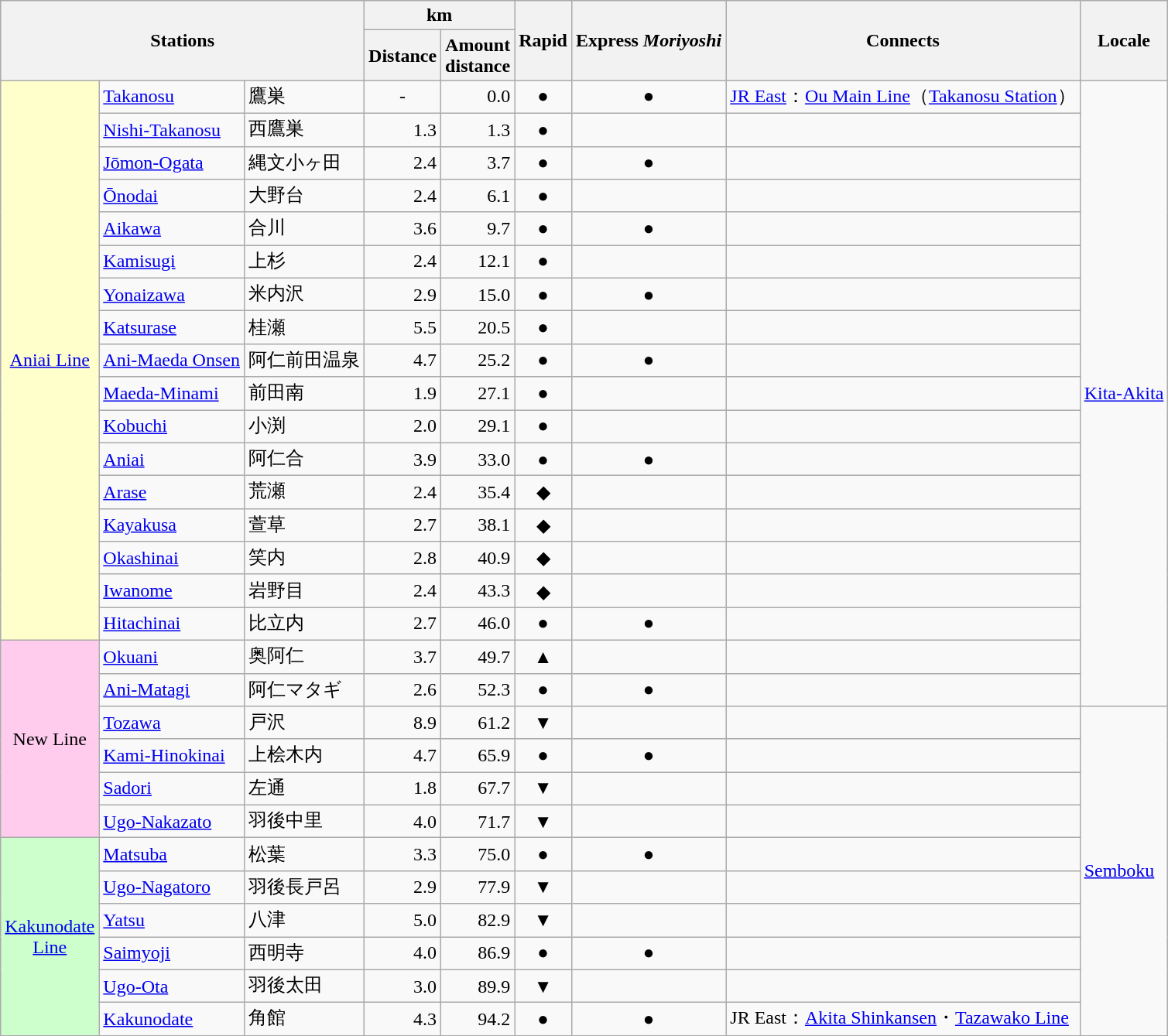<table class="wikitable" rules="all">
<tr>
<th rowspan="2" colspan="3">Stations</th>
<th colspan="2">km</th>
<th rowspan="2" style="width:1em;">Rapid</th>
<th rowspan="2 style="width:1em;">Express <em>Moriyoshi</em></th>
<th rowspan="2">Connects</th>
<th rowspan="2">Locale</th>
</tr>
<tr>
<th style="width:2.5em;">Distance</th>
<th style="width:2.5em;">Amount distance</th>
</tr>
<tr>
<td rowspan="17" style="background:#ffffcc; width:1em; text-align:center;"><a href='#'>Aniai Line</a></td>
<td><a href='#'>Takanosu</a></td>
<td>鷹巣</td>
<td style="text-align:center;">-</td>
<td style="text-align:right;">0.0</td>
<td style="text-align:center;">●</td>
<td style="text-align:center;">●</td>
<td><a href='#'>JR East</a>：<a href='#'>Ou Main Line</a>（<a href='#'>Takanosu Station</a>）</td>
<td rowspan="19"><a href='#'>Kita-Akita</a></td>
</tr>
<tr>
<td><a href='#'>Nishi-Takanosu</a></td>
<td>西鷹巣</td>
<td style="text-align:right;">1.3</td>
<td style="text-align:right;">1.3</td>
<td style="text-align:center;">●</td>
<td style="text-align:center;"></td>
<td></td>
</tr>
<tr>
<td><a href='#'>Jōmon-Ogata</a></td>
<td>縄文小ヶ田</td>
<td style="text-align:right;">2.4</td>
<td style="text-align:right;">3.7</td>
<td style="text-align:center;">●</td>
<td style="text-align:center;">●</td>
<td></td>
</tr>
<tr>
<td><a href='#'>Ōnodai</a></td>
<td>大野台</td>
<td style="text-align:right;">2.4</td>
<td style="text-align:right;">6.1</td>
<td style="text-align:center;">●</td>
<td style="text-align:center;"></td>
<td></td>
</tr>
<tr>
<td><a href='#'>Aikawa</a></td>
<td>合川</td>
<td style="text-align:right;">3.6</td>
<td style="text-align:right;">9.7</td>
<td style="text-align:center;">●</td>
<td style="text-align:center;">●</td>
<td></td>
</tr>
<tr>
<td><a href='#'>Kamisugi</a></td>
<td>上杉</td>
<td style="text-align:right;">2.4</td>
<td style="text-align:right;">12.1</td>
<td style="text-align:center;">●</td>
<td style="text-align:center;"></td>
<td></td>
</tr>
<tr>
<td><a href='#'>Yonaizawa</a></td>
<td>米内沢</td>
<td style="text-align:right;">2.9</td>
<td style="text-align:right;">15.0</td>
<td style="text-align:center;">●</td>
<td style="text-align:center;">●</td>
<td></td>
</tr>
<tr>
<td><a href='#'>Katsurase</a></td>
<td>桂瀬</td>
<td style="text-align:right;">5.5</td>
<td style="text-align:right;">20.5</td>
<td style="text-align:center;">●</td>
<td style="text-align:center;"></td>
<td></td>
</tr>
<tr>
<td><a href='#'>Ani-Maeda Onsen</a></td>
<td>阿仁前田温泉</td>
<td style="text-align:right;">4.7</td>
<td style="text-align:right;">25.2</td>
<td style="text-align:center;">●</td>
<td style="text-align:center;">●</td>
<td></td>
</tr>
<tr>
<td><a href='#'>Maeda-Minami</a></td>
<td>前田南</td>
<td style="text-align:right;">1.9</td>
<td style="text-align:right;">27.1</td>
<td style="text-align:center;">●</td>
<td style="text-align:center;"></td>
<td></td>
</tr>
<tr>
<td><a href='#'>Kobuchi</a></td>
<td>小渕</td>
<td style="text-align:right;">2.0</td>
<td style="text-align:right;">29.1</td>
<td style="text-align:center;">●</td>
<td style="text-align:center;"></td>
<td></td>
</tr>
<tr>
<td><a href='#'>Aniai</a></td>
<td>阿仁合</td>
<td style="text-align:right;">3.9</td>
<td style="text-align:right;">33.0</td>
<td style="text-align:center;">●</td>
<td style="text-align:center;">●</td>
<td></td>
</tr>
<tr>
<td><a href='#'>Arase</a></td>
<td>荒瀬</td>
<td style="text-align:right;">2.4</td>
<td style="text-align:right;">35.4</td>
<td style="text-align:center;">◆</td>
<td style="text-align:center;"></td>
<td></td>
</tr>
<tr>
<td><a href='#'>Kayakusa</a></td>
<td>萱草</td>
<td style="text-align:right;">2.7</td>
<td style="text-align:right;">38.1</td>
<td style="text-align:center;">◆</td>
<td style="text-align:center;"></td>
<td></td>
</tr>
<tr>
<td><a href='#'>Okashinai</a></td>
<td>笑内</td>
<td style="text-align:right;">2.8</td>
<td style="text-align:right;">40.9</td>
<td style="text-align:center;">◆</td>
<td style="text-align:center;"></td>
<td></td>
</tr>
<tr>
<td><a href='#'>Iwanome</a></td>
<td>岩野目</td>
<td style="text-align:right;">2.4</td>
<td style="text-align:right;">43.3</td>
<td style="text-align:center;">◆</td>
<td style="text-align:center;"></td>
<td></td>
</tr>
<tr>
<td><a href='#'>Hitachinai</a></td>
<td>比立内</td>
<td style="text-align:right;">2.7</td>
<td style="text-align:right;">46.0</td>
<td style="text-align:center;">●</td>
<td style="text-align:center;">●</td>
<td></td>
</tr>
<tr>
<td rowspan="6" style="background:#ffccee; width:1em; text-align:center;">New Line</td>
<td><a href='#'>Okuani</a></td>
<td>奥阿仁</td>
<td style="text-align:right;">3.7</td>
<td style="text-align:right;">49.7</td>
<td style="text-align:center;">▲</td>
<td style="text-align:center;"></td>
<td></td>
</tr>
<tr>
<td><a href='#'>Ani-Matagi</a></td>
<td>阿仁マタギ</td>
<td style="text-align:right;">2.6</td>
<td style="text-align:right;">52.3</td>
<td style="text-align:center;">●</td>
<td style="text-align:center;">●</td>
<td></td>
</tr>
<tr>
<td><a href='#'>Tozawa</a></td>
<td>戸沢</td>
<td style="text-align:right;">8.9</td>
<td style="text-align:right;">61.2</td>
<td style="text-align:center;">▼</td>
<td style="text-align:center;"></td>
<td></td>
<td rowspan="10"><a href='#'>Semboku</a></td>
</tr>
<tr>
<td><a href='#'>Kami-Hinokinai</a></td>
<td>上桧木内</td>
<td style="text-align:right;">4.7</td>
<td style="text-align:right;">65.9</td>
<td style="text-align:center;">●</td>
<td style="text-align:center;">●</td>
<td></td>
</tr>
<tr>
<td><a href='#'>Sadori</a></td>
<td>左通</td>
<td style="text-align:right;">1.8</td>
<td style="text-align:right;">67.7</td>
<td style="text-align:center;">▼</td>
<td style="text-align:center;"></td>
<td></td>
</tr>
<tr>
<td><a href='#'>Ugo-Nakazato</a></td>
<td>羽後中里</td>
<td style="text-align:right;">4.0</td>
<td style="text-align:right;">71.7</td>
<td style="text-align:center;">▼</td>
<td style="text-align:center;"></td>
<td></td>
</tr>
<tr>
<td rowspan="6" style="background:#ccffcc; width:1em; text-align:center;"><a href='#'>Kakunodate Line</a></td>
<td><a href='#'>Matsuba</a></td>
<td>松葉</td>
<td style="text-align:right;">3.3</td>
<td style="text-align:right;">75.0</td>
<td style="text-align:center;">●</td>
<td style="text-align:center;">●</td>
<td></td>
</tr>
<tr>
<td><a href='#'>Ugo-Nagatoro</a></td>
<td>羽後長戸呂</td>
<td style="text-align:right;">2.9</td>
<td style="text-align:right;">77.9</td>
<td style="text-align:center;">▼</td>
<td style="text-align:center;"></td>
<td></td>
</tr>
<tr>
<td><a href='#'>Yatsu</a></td>
<td>八津</td>
<td style="text-align:right;">5.0</td>
<td style="text-align:right;">82.9</td>
<td style="text-align:center;">▼</td>
<td style="text-align:center;"></td>
<td></td>
</tr>
<tr>
<td><a href='#'>Saimyoji</a></td>
<td>西明寺</td>
<td style="text-align:right;">4.0</td>
<td style="text-align:right;">86.9</td>
<td style="text-align:center;">●</td>
<td style="text-align:center;">●</td>
<td></td>
</tr>
<tr>
<td><a href='#'>Ugo-Ota</a></td>
<td>羽後太田</td>
<td style="text-align:right;">3.0</td>
<td style="text-align:right;">89.9</td>
<td style="text-align:center;">▼</td>
<td style="text-align:center;"></td>
<td></td>
</tr>
<tr>
<td><a href='#'>Kakunodate</a></td>
<td>角館</td>
<td style="text-align:right;">4.3</td>
<td style="text-align:right;">94.2</td>
<td style="text-align:center;">●</td>
<td style="text-align:center;">●</td>
<td>JR East：<a href='#'>Akita Shinkansen</a>・<a href='#'>Tazawako Line</a></td>
</tr>
</table>
